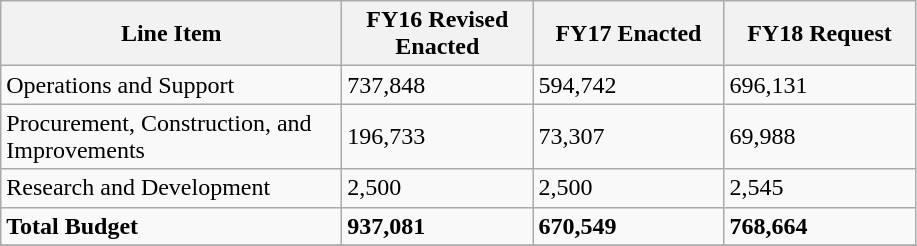<table class="wikitable">
<tr>
<th scope="col" width="220">Line Item</th>
<th scope="col" width="120">FY16 Revised Enacted </th>
<th scope="col" width="120">FY17 Enacted </th>
<th scope="col" width="120">FY18 Request</th>
</tr>
<tr>
<td>Operations and Support</td>
<td>737,848</td>
<td>594,742</td>
<td>696,131</td>
</tr>
<tr>
<td>Procurement, Construction, and Improvements</td>
<td>196,733</td>
<td>73,307</td>
<td>69,988</td>
</tr>
<tr>
<td>Research and Development</td>
<td>2,500</td>
<td>2,500</td>
<td>2,545</td>
</tr>
<tr>
<td><strong>Total Budget</strong></td>
<td><strong>937,081</strong></td>
<td><strong>670,549</strong></td>
<td><strong>768,664</strong></td>
</tr>
<tr>
</tr>
</table>
